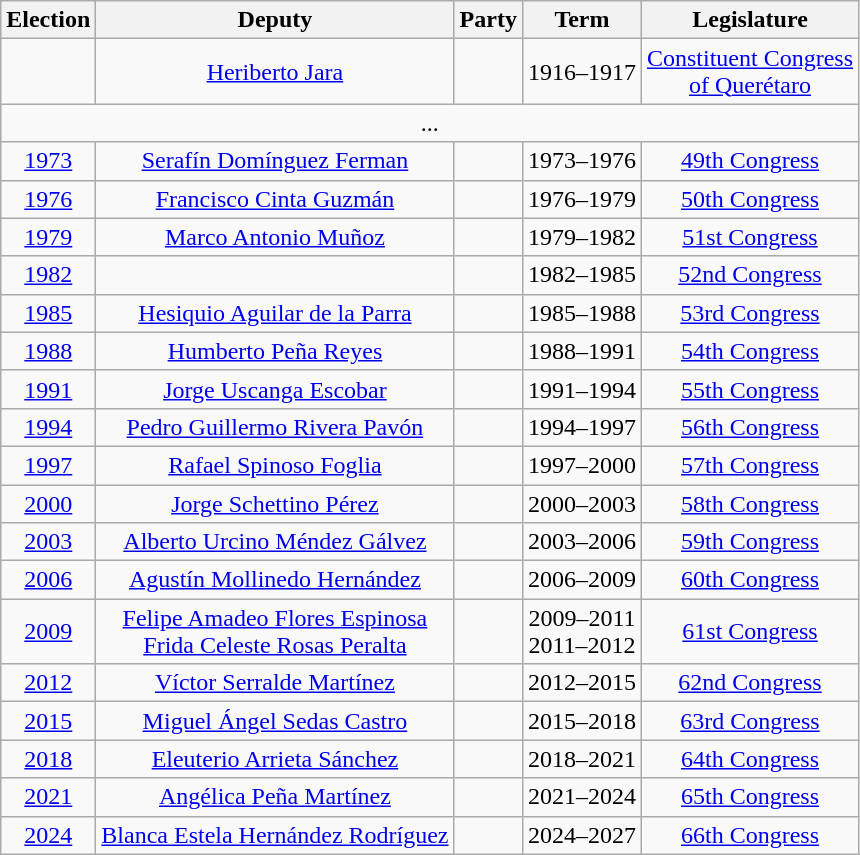<table class="wikitable sortable" style="text-align: center">
<tr>
<th>Election</th>
<th class="unsortable">Deputy</th>
<th class="unsortable">Party</th>
<th class="unsortable">Term</th>
<th class="unsortable">Legislature</th>
</tr>
<tr>
<td></td>
<td><a href='#'>Heriberto Jara</a></td>
<td></td>
<td>1916–1917</td>
<td><a href='#'>Constituent Congress<br>of Querétaro</a></td>
</tr>
<tr>
<td colspan=5> ...</td>
</tr>
<tr>
<td><a href='#'>1973</a></td>
<td><a href='#'>Serafín Domínguez Ferman</a></td>
<td></td>
<td>1973–1976</td>
<td><a href='#'>49th Congress</a></td>
</tr>
<tr>
<td><a href='#'>1976</a></td>
<td><a href='#'>Francisco Cinta Guzmán</a></td>
<td></td>
<td>1976–1979</td>
<td><a href='#'>50th Congress</a></td>
</tr>
<tr>
<td><a href='#'>1979</a></td>
<td><a href='#'>Marco Antonio Muñoz</a></td>
<td></td>
<td>1979–1982</td>
<td><a href='#'>51st Congress</a></td>
</tr>
<tr>
<td><a href='#'>1982</a></td>
<td></td>
<td></td>
<td>1982–1985</td>
<td><a href='#'>52nd Congress</a></td>
</tr>
<tr>
<td><a href='#'>1985</a></td>
<td><a href='#'>Hesiquio Aguilar de la Parra</a></td>
<td></td>
<td>1985–1988</td>
<td><a href='#'>53rd Congress</a></td>
</tr>
<tr>
<td><a href='#'>1988</a></td>
<td><a href='#'>Humberto Peña Reyes</a></td>
<td></td>
<td>1988–1991</td>
<td><a href='#'>54th Congress</a></td>
</tr>
<tr>
<td><a href='#'>1991</a></td>
<td><a href='#'>Jorge Uscanga Escobar</a></td>
<td></td>
<td>1991–1994</td>
<td><a href='#'>55th Congress</a></td>
</tr>
<tr>
<td><a href='#'>1994</a></td>
<td><a href='#'>Pedro Guillermo Rivera Pavón</a></td>
<td></td>
<td>1994–1997</td>
<td><a href='#'>56th Congress</a></td>
</tr>
<tr>
<td><a href='#'>1997</a></td>
<td><a href='#'>Rafael Spinoso Foglia</a></td>
<td></td>
<td>1997–2000</td>
<td><a href='#'>57th Congress</a></td>
</tr>
<tr>
<td><a href='#'>2000</a></td>
<td><a href='#'>Jorge Schettino Pérez</a></td>
<td></td>
<td>2000–2003</td>
<td><a href='#'>58th Congress</a></td>
</tr>
<tr>
<td><a href='#'>2003</a></td>
<td><a href='#'>Alberto Urcino Méndez Gálvez</a></td>
<td></td>
<td>2003–2006</td>
<td><a href='#'>59th Congress</a></td>
</tr>
<tr>
<td><a href='#'>2006</a></td>
<td><a href='#'>Agustín Mollinedo Hernández</a></td>
<td></td>
<td>2006–2009</td>
<td><a href='#'>60th Congress</a></td>
</tr>
<tr>
<td><a href='#'>2009</a></td>
<td><a href='#'>Felipe Amadeo Flores Espinosa</a><br><a href='#'>Frida Celeste Rosas Peralta</a></td>
<td></td>
<td>2009–2011<br>2011–2012</td>
<td><a href='#'>61st Congress</a></td>
</tr>
<tr>
<td><a href='#'>2012</a></td>
<td><a href='#'>Víctor Serralde Martínez</a></td>
<td></td>
<td>2012–2015</td>
<td><a href='#'>62nd Congress</a></td>
</tr>
<tr>
<td><a href='#'>2015</a></td>
<td><a href='#'>Miguel Ángel Sedas Castro</a></td>
<td></td>
<td>2015–2018</td>
<td><a href='#'>63rd Congress</a></td>
</tr>
<tr>
<td><a href='#'>2018</a></td>
<td><a href='#'>Eleuterio Arrieta Sánchez</a></td>
<td></td>
<td>2018–2021</td>
<td><a href='#'>64th Congress</a></td>
</tr>
<tr>
<td><a href='#'>2021</a></td>
<td><a href='#'>Angélica Peña Martínez</a></td>
<td></td>
<td>2021–2024</td>
<td><a href='#'>65th Congress</a></td>
</tr>
<tr>
<td><a href='#'>2024</a></td>
<td><a href='#'>Blanca Estela Hernández Rodríguez</a></td>
<td></td>
<td>2024–2027</td>
<td><a href='#'>66th Congress</a></td>
</tr>
</table>
